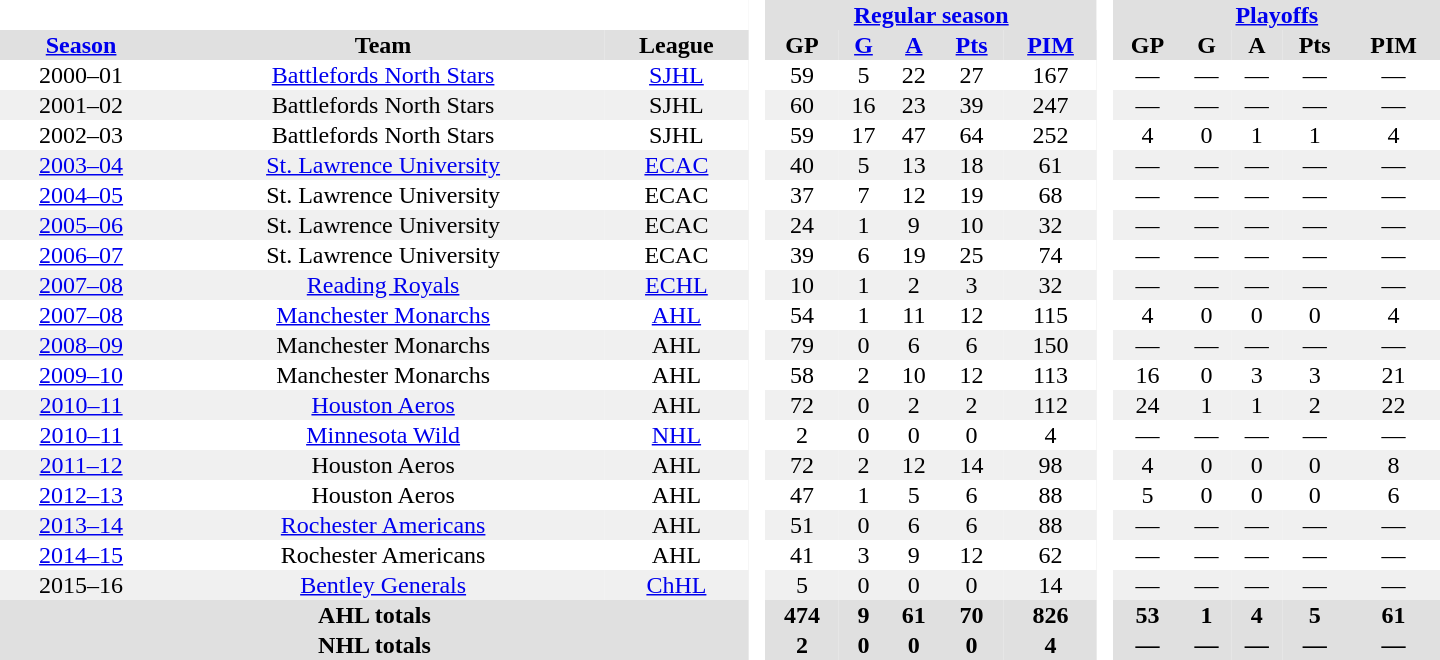<table border="0" cellpadding="1" cellspacing="0" style="text-align:center; width:60em">
<tr bgcolor="#e0e0e0">
<th colspan="3" bgcolor="#ffffff"> </th>
<th rowspan="99" bgcolor="#ffffff"> </th>
<th colspan="5"><a href='#'>Regular season</a></th>
<th rowspan="99" bgcolor="#ffffff"> </th>
<th colspan="5"><a href='#'>Playoffs</a></th>
</tr>
<tr bgcolor="#e0e0e0">
<th><a href='#'>Season</a></th>
<th>Team</th>
<th>League</th>
<th>GP</th>
<th><a href='#'>G</a></th>
<th><a href='#'>A</a></th>
<th><a href='#'>Pts</a></th>
<th><a href='#'>PIM</a></th>
<th>GP</th>
<th>G</th>
<th>A</th>
<th>Pts</th>
<th>PIM</th>
</tr>
<tr>
<td>2000–01</td>
<td><a href='#'>Battlefords North Stars</a></td>
<td><a href='#'>SJHL</a></td>
<td>59</td>
<td>5</td>
<td>22</td>
<td>27</td>
<td>167</td>
<td>—</td>
<td>—</td>
<td>—</td>
<td>—</td>
<td>—</td>
</tr>
<tr bgcolor="#f0f0f0">
<td>2001–02</td>
<td>Battlefords North Stars</td>
<td>SJHL</td>
<td>60</td>
<td>16</td>
<td>23</td>
<td>39</td>
<td>247</td>
<td>—</td>
<td>—</td>
<td>—</td>
<td>—</td>
<td>—</td>
</tr>
<tr>
<td>2002–03</td>
<td>Battlefords North Stars</td>
<td>SJHL</td>
<td>59</td>
<td>17</td>
<td>47</td>
<td>64</td>
<td>252</td>
<td>4</td>
<td>0</td>
<td>1</td>
<td>1</td>
<td>4</td>
</tr>
<tr bgcolor="#f0f0f0">
<td><a href='#'>2003–04</a></td>
<td><a href='#'>St. Lawrence University</a></td>
<td><a href='#'>ECAC</a></td>
<td>40</td>
<td>5</td>
<td>13</td>
<td>18</td>
<td>61</td>
<td>—</td>
<td>—</td>
<td>—</td>
<td>—</td>
<td>—</td>
</tr>
<tr>
<td><a href='#'>2004–05</a></td>
<td>St. Lawrence University</td>
<td>ECAC</td>
<td>37</td>
<td>7</td>
<td>12</td>
<td>19</td>
<td>68</td>
<td>—</td>
<td>—</td>
<td>—</td>
<td>—</td>
<td>—</td>
</tr>
<tr bgcolor="#f0f0f0">
<td><a href='#'>2005–06</a></td>
<td>St. Lawrence University</td>
<td>ECAC</td>
<td>24</td>
<td>1</td>
<td>9</td>
<td>10</td>
<td>32</td>
<td>—</td>
<td>—</td>
<td>—</td>
<td>—</td>
<td>—</td>
</tr>
<tr>
<td><a href='#'>2006–07</a></td>
<td>St. Lawrence University</td>
<td>ECAC</td>
<td>39</td>
<td>6</td>
<td>19</td>
<td>25</td>
<td>74</td>
<td>—</td>
<td>—</td>
<td>—</td>
<td>—</td>
<td>—</td>
</tr>
<tr bgcolor="#f0f0f0">
<td><a href='#'>2007–08</a></td>
<td><a href='#'>Reading Royals</a></td>
<td><a href='#'>ECHL</a></td>
<td>10</td>
<td>1</td>
<td>2</td>
<td>3</td>
<td>32</td>
<td>—</td>
<td>—</td>
<td>—</td>
<td>—</td>
<td>—</td>
</tr>
<tr>
<td><a href='#'>2007–08</a></td>
<td><a href='#'>Manchester Monarchs</a></td>
<td><a href='#'>AHL</a></td>
<td>54</td>
<td>1</td>
<td>11</td>
<td>12</td>
<td>115</td>
<td>4</td>
<td>0</td>
<td>0</td>
<td>0</td>
<td>4</td>
</tr>
<tr bgcolor="#f0f0f0">
<td><a href='#'>2008–09</a></td>
<td>Manchester Monarchs</td>
<td>AHL</td>
<td>79</td>
<td>0</td>
<td>6</td>
<td>6</td>
<td>150</td>
<td>—</td>
<td>—</td>
<td>—</td>
<td>—</td>
<td>—</td>
</tr>
<tr>
<td><a href='#'>2009–10</a></td>
<td>Manchester Monarchs</td>
<td>AHL</td>
<td>58</td>
<td>2</td>
<td>10</td>
<td>12</td>
<td>113</td>
<td>16</td>
<td>0</td>
<td>3</td>
<td>3</td>
<td>21</td>
</tr>
<tr bgcolor="#f0f0f0">
<td><a href='#'>2010–11</a></td>
<td><a href='#'>Houston Aeros</a></td>
<td>AHL</td>
<td>72</td>
<td>0</td>
<td>2</td>
<td>2</td>
<td>112</td>
<td>24</td>
<td>1</td>
<td>1</td>
<td>2</td>
<td>22</td>
</tr>
<tr>
<td><a href='#'>2010–11</a></td>
<td><a href='#'>Minnesota Wild</a></td>
<td><a href='#'>NHL</a></td>
<td>2</td>
<td>0</td>
<td>0</td>
<td>0</td>
<td>4</td>
<td>—</td>
<td>—</td>
<td>—</td>
<td>—</td>
<td>—</td>
</tr>
<tr bgcolor="#f0f0f0">
<td><a href='#'>2011–12</a></td>
<td>Houston Aeros</td>
<td>AHL</td>
<td>72</td>
<td>2</td>
<td>12</td>
<td>14</td>
<td>98</td>
<td>4</td>
<td>0</td>
<td>0</td>
<td>0</td>
<td>8</td>
</tr>
<tr>
<td><a href='#'>2012–13</a></td>
<td>Houston Aeros</td>
<td>AHL</td>
<td>47</td>
<td>1</td>
<td>5</td>
<td>6</td>
<td>88</td>
<td>5</td>
<td>0</td>
<td>0</td>
<td>0</td>
<td>6</td>
</tr>
<tr bgcolor="#f0f0f0">
<td><a href='#'>2013–14</a></td>
<td><a href='#'>Rochester Americans</a></td>
<td>AHL</td>
<td>51</td>
<td>0</td>
<td>6</td>
<td>6</td>
<td>88</td>
<td>—</td>
<td>—</td>
<td>—</td>
<td>—</td>
<td>—</td>
</tr>
<tr>
<td><a href='#'>2014–15</a></td>
<td>Rochester Americans</td>
<td>AHL</td>
<td>41</td>
<td>3</td>
<td>9</td>
<td>12</td>
<td>62</td>
<td>—</td>
<td>—</td>
<td>—</td>
<td>—</td>
<td>—</td>
</tr>
<tr bgcolor="#f0f0f0">
<td>2015–16</td>
<td><a href='#'>Bentley Generals</a></td>
<td><a href='#'>ChHL</a></td>
<td>5</td>
<td>0</td>
<td>0</td>
<td>0</td>
<td>14</td>
<td>—</td>
<td>—</td>
<td>—</td>
<td>—</td>
<td>—</td>
</tr>
<tr bgcolor="#e0e0e0">
<th colspan="3">AHL totals</th>
<th>474</th>
<th>9</th>
<th>61</th>
<th>70</th>
<th>826</th>
<th>53</th>
<th>1</th>
<th>4</th>
<th>5</th>
<th>61</th>
</tr>
<tr bgcolor="#e0e0e0">
<th colspan="3">NHL totals</th>
<th>2</th>
<th>0</th>
<th>0</th>
<th>0</th>
<th>4</th>
<th>—</th>
<th>—</th>
<th>—</th>
<th>—</th>
<th>—</th>
</tr>
</table>
